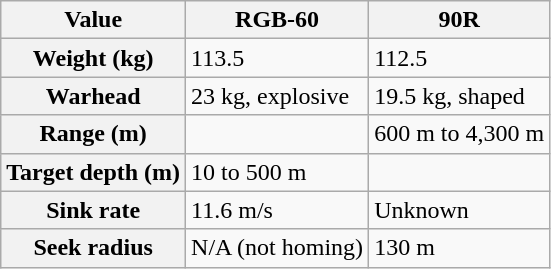<table class=wikitable>
<tr>
<th>Value</th>
<th>RGB-60</th>
<th>90R</th>
</tr>
<tr>
<th>Weight (kg)</th>
<td>113.5</td>
<td>112.5</td>
</tr>
<tr>
<th>Warhead</th>
<td>23 kg, explosive</td>
<td>19.5 kg, shaped</td>
</tr>
<tr>
<th>Range (m)</th>
<td></td>
<td>600 m to 4,300 m</td>
</tr>
<tr>
<th>Target depth (m)</th>
<td>10 to 500 m</td>
<td></td>
</tr>
<tr>
<th>Sink rate</th>
<td>11.6 m/s</td>
<td>Unknown</td>
</tr>
<tr>
<th>Seek radius</th>
<td>N/A (not homing)</td>
<td>130 m</td>
</tr>
</table>
